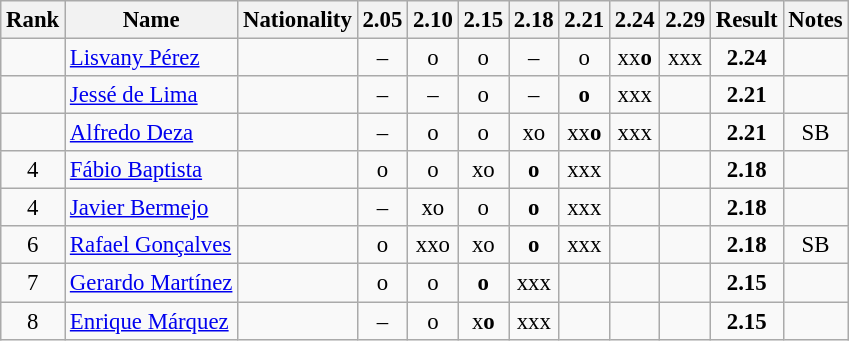<table class="wikitable sortable" style="text-align:center;font-size:95%">
<tr>
<th>Rank</th>
<th>Name</th>
<th>Nationality</th>
<th>2.05</th>
<th>2.10</th>
<th>2.15</th>
<th>2.18</th>
<th>2.21</th>
<th>2.24</th>
<th>2.29</th>
<th>Result</th>
<th>Notes</th>
</tr>
<tr>
<td></td>
<td align=left><a href='#'>Lisvany Pérez</a></td>
<td align=left></td>
<td>–</td>
<td>o</td>
<td>o</td>
<td>–</td>
<td>o</td>
<td>xx<strong>o</strong></td>
<td>xxx</td>
<td><strong>2.24</strong></td>
<td></td>
</tr>
<tr>
<td></td>
<td align=left><a href='#'>Jessé de Lima</a></td>
<td align=left></td>
<td>–</td>
<td>–</td>
<td>o</td>
<td>–</td>
<td><strong>o</strong></td>
<td>xxx</td>
<td></td>
<td><strong>2.21</strong></td>
<td></td>
</tr>
<tr>
<td></td>
<td align=left><a href='#'>Alfredo Deza</a></td>
<td align=left></td>
<td>–</td>
<td>o</td>
<td>o</td>
<td>xo</td>
<td>xx<strong>o</strong></td>
<td>xxx</td>
<td></td>
<td><strong>2.21</strong></td>
<td>SB</td>
</tr>
<tr>
<td>4</td>
<td align=left><a href='#'>Fábio Baptista</a></td>
<td align=left></td>
<td>o</td>
<td>o</td>
<td>xo</td>
<td><strong>o</strong></td>
<td>xxx</td>
<td></td>
<td></td>
<td><strong>2.18</strong></td>
<td></td>
</tr>
<tr>
<td>4</td>
<td align=left><a href='#'>Javier Bermejo</a></td>
<td align=left></td>
<td>–</td>
<td>xo</td>
<td>o</td>
<td><strong>o</strong></td>
<td>xxx</td>
<td></td>
<td></td>
<td><strong>2.18</strong></td>
<td></td>
</tr>
<tr>
<td>6</td>
<td align=left><a href='#'>Rafael Gonçalves</a></td>
<td align=left></td>
<td>o</td>
<td>xxo</td>
<td>xo</td>
<td><strong>o</strong></td>
<td>xxx</td>
<td></td>
<td></td>
<td><strong>2.18</strong></td>
<td>SB</td>
</tr>
<tr>
<td>7</td>
<td align=left><a href='#'>Gerardo Martínez</a></td>
<td align=left></td>
<td>o</td>
<td>o</td>
<td><strong>o</strong></td>
<td>xxx</td>
<td></td>
<td></td>
<td></td>
<td><strong>2.15</strong></td>
<td></td>
</tr>
<tr>
<td>8</td>
<td align=left><a href='#'>Enrique Márquez</a></td>
<td align=left></td>
<td>–</td>
<td>o</td>
<td>x<strong>o</strong></td>
<td>xxx</td>
<td></td>
<td></td>
<td></td>
<td><strong>2.15</strong></td>
<td></td>
</tr>
</table>
